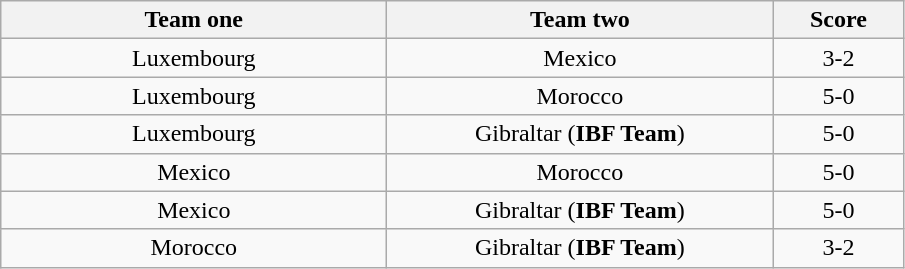<table class="wikitable" style="text-align: center">
<tr>
<th width=250>Team one</th>
<th width=250>Team two</th>
<th width=80>Score</th>
</tr>
<tr>
<td> Luxembourg</td>
<td> Mexico</td>
<td>3-2</td>
</tr>
<tr>
<td> Luxembourg</td>
<td> Morocco</td>
<td>5-0</td>
</tr>
<tr>
<td> Luxembourg</td>
<td> Gibraltar (<strong>IBF Team</strong>)</td>
<td>5-0</td>
</tr>
<tr>
<td> Mexico</td>
<td> Morocco</td>
<td>5-0</td>
</tr>
<tr>
<td> Mexico</td>
<td> Gibraltar (<strong>IBF Team</strong>)</td>
<td>5-0</td>
</tr>
<tr>
<td> Morocco</td>
<td> Gibraltar (<strong>IBF Team</strong>)</td>
<td>3-2</td>
</tr>
</table>
